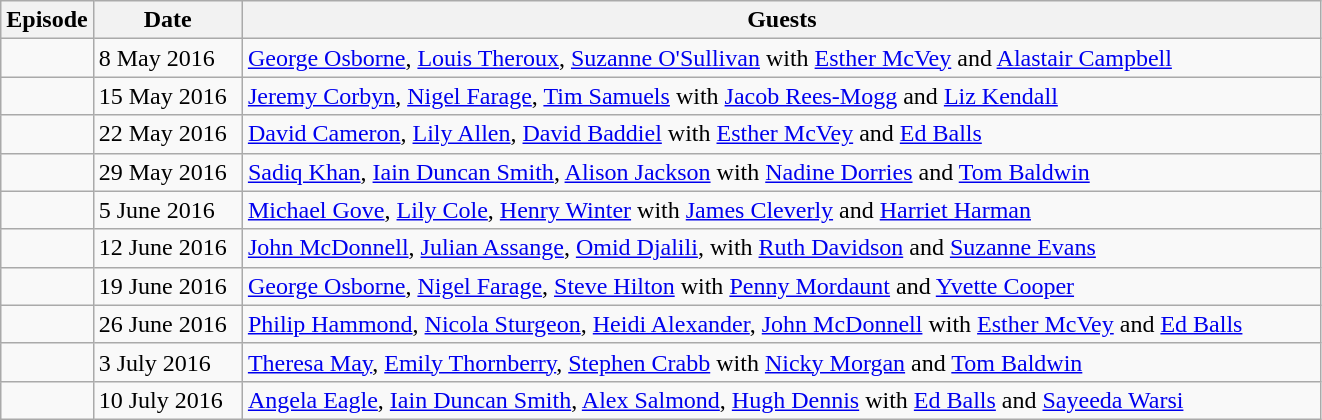<table class="wikitable">
<tr>
<th style="width:7%;">Episode</th>
<th>Date</th>
<th>Guests</th>
</tr>
<tr>
<td></td>
<td>8 May 2016</td>
<td><a href='#'>George Osborne</a>, <a href='#'>Louis Theroux</a>, <a href='#'>Suzanne O'Sullivan</a> with <a href='#'>Esther McVey</a> and <a href='#'>Alastair Campbell</a></td>
</tr>
<tr>
<td></td>
<td>15 May 2016</td>
<td><a href='#'>Jeremy Corbyn</a>, <a href='#'>Nigel Farage</a>, <a href='#'>Tim Samuels</a> with <a href='#'>Jacob Rees-Mogg</a> and <a href='#'>Liz Kendall</a></td>
</tr>
<tr>
<td></td>
<td>22 May 2016</td>
<td><a href='#'>David Cameron</a>, <a href='#'>Lily Allen</a>, <a href='#'>David Baddiel</a> with <a href='#'>Esther McVey</a> and <a href='#'>Ed Balls</a></td>
</tr>
<tr>
<td></td>
<td>29 May 2016</td>
<td><a href='#'>Sadiq Khan</a>, <a href='#'>Iain Duncan Smith</a>, <a href='#'>Alison Jackson</a> with <a href='#'>Nadine Dorries</a> and <a href='#'>Tom Baldwin</a></td>
</tr>
<tr>
<td></td>
<td>5 June 2016</td>
<td><a href='#'>Michael Gove</a>, <a href='#'>Lily Cole</a>, <a href='#'>Henry Winter</a> with <a href='#'>James Cleverly</a> and <a href='#'>Harriet Harman</a></td>
</tr>
<tr>
<td></td>
<td>12 June 2016</td>
<td><a href='#'>John McDonnell</a>, <a href='#'>Julian Assange</a>, <a href='#'>Omid Djalili</a>, with <a href='#'>Ruth Davidson</a> and <a href='#'>Suzanne Evans</a></td>
</tr>
<tr>
<td></td>
<td>19 June 2016</td>
<td><a href='#'>George Osborne</a>, <a href='#'>Nigel Farage</a>, <a href='#'>Steve Hilton</a> with <a href='#'>Penny Mordaunt</a> and <a href='#'>Yvette Cooper</a></td>
</tr>
<tr>
<td></td>
<td>26 June 2016</td>
<td><a href='#'>Philip Hammond</a>, <a href='#'>Nicola Sturgeon</a>, <a href='#'>Heidi Alexander</a>, <a href='#'>John McDonnell</a> with <a href='#'>Esther McVey</a> and <a href='#'>Ed Balls</a></td>
</tr>
<tr>
<td></td>
<td>3 July 2016</td>
<td><a href='#'>Theresa May</a>, <a href='#'>Emily Thornberry</a>, <a href='#'>Stephen Crabb</a> with <a href='#'>Nicky Morgan</a> and <a href='#'>Tom Baldwin</a></td>
</tr>
<tr>
<td></td>
<td>10 July 2016</td>
<td><a href='#'>Angela Eagle</a>, <a href='#'>Iain Duncan Smith</a>, <a href='#'>Alex Salmond</a>, <a href='#'>Hugh Dennis</a> with <a href='#'>Ed Balls</a> and <a href='#'>Sayeeda Warsi</a></td>
</tr>
</table>
